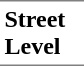<table border=0 cellspacing=0 cellpadding=3>
<tr>
<td style="border-bottom:solid 1px gray;border-top:solid 1px gray;" width=50 valign=top><strong>Street Level</strong></td>
</tr>
</table>
